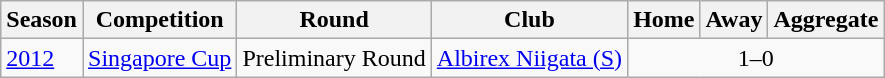<table class="wikitable">
<tr>
<th>Season</th>
<th>Competition</th>
<th>Round</th>
<th>Club</th>
<th>Home</th>
<th>Away</th>
<th>Aggregate</th>
</tr>
<tr>
<td><a href='#'>2012</a></td>
<td><a href='#'>Singapore Cup</a></td>
<td>Preliminary Round</td>
<td> <a href='#'>Albirex Niigata (S)</a></td>
<td colspan=3; style="text-align:center;">1–0</td>
</tr>
</table>
